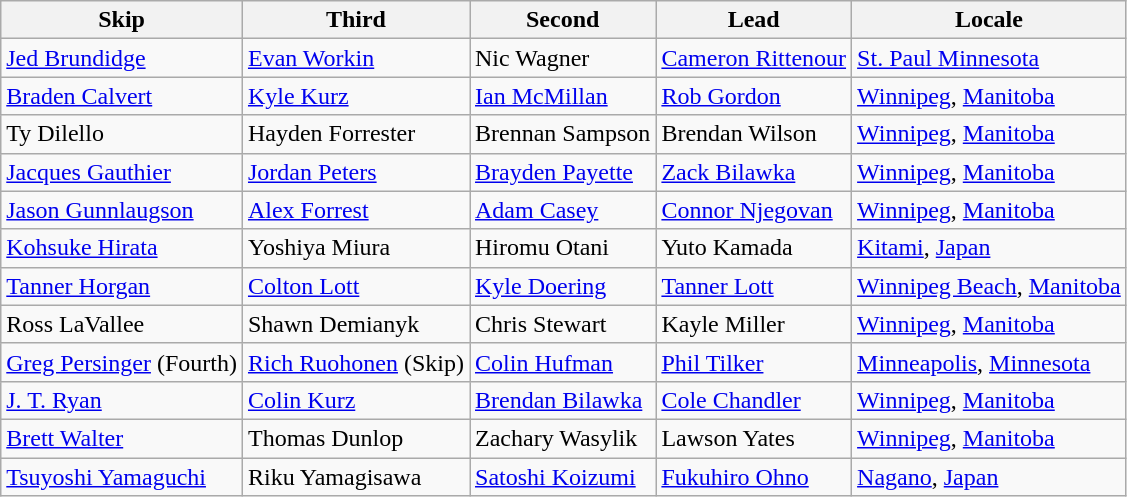<table class=wikitable>
<tr>
<th>Skip</th>
<th>Third</th>
<th>Second</th>
<th>Lead</th>
<th>Locale</th>
</tr>
<tr>
<td><a href='#'>Jed Brundidge</a></td>
<td><a href='#'>Evan Workin</a></td>
<td>Nic Wagner</td>
<td><a href='#'>Cameron Rittenour</a></td>
<td> <a href='#'>St. Paul Minnesota</a></td>
</tr>
<tr>
<td><a href='#'>Braden Calvert</a></td>
<td><a href='#'>Kyle Kurz</a></td>
<td><a href='#'>Ian McMillan</a></td>
<td><a href='#'>Rob Gordon</a></td>
<td> <a href='#'>Winnipeg</a>, <a href='#'>Manitoba</a></td>
</tr>
<tr>
<td>Ty Dilello</td>
<td>Hayden Forrester</td>
<td>Brennan Sampson</td>
<td>Brendan Wilson</td>
<td> <a href='#'>Winnipeg</a>, <a href='#'>Manitoba</a></td>
</tr>
<tr>
<td><a href='#'>Jacques Gauthier</a></td>
<td><a href='#'>Jordan Peters</a></td>
<td><a href='#'>Brayden Payette</a></td>
<td><a href='#'>Zack Bilawka</a></td>
<td> <a href='#'>Winnipeg</a>, <a href='#'>Manitoba</a></td>
</tr>
<tr>
<td><a href='#'>Jason Gunnlaugson</a></td>
<td><a href='#'>Alex Forrest</a></td>
<td><a href='#'>Adam Casey</a></td>
<td><a href='#'>Connor Njegovan</a></td>
<td> <a href='#'>Winnipeg</a>, <a href='#'>Manitoba</a></td>
</tr>
<tr>
<td><a href='#'>Kohsuke Hirata</a></td>
<td>Yoshiya Miura</td>
<td>Hiromu Otani</td>
<td>Yuto Kamada</td>
<td> <a href='#'>Kitami</a>, <a href='#'>Japan</a></td>
</tr>
<tr>
<td><a href='#'>Tanner Horgan</a></td>
<td><a href='#'>Colton Lott</a></td>
<td><a href='#'>Kyle Doering</a></td>
<td><a href='#'>Tanner Lott</a></td>
<td> <a href='#'>Winnipeg Beach</a>, <a href='#'>Manitoba</a></td>
</tr>
<tr>
<td>Ross LaVallee</td>
<td>Shawn Demianyk</td>
<td>Chris Stewart</td>
<td>Kayle Miller</td>
<td> <a href='#'>Winnipeg</a>, <a href='#'>Manitoba</a></td>
</tr>
<tr>
<td><a href='#'>Greg Persinger</a> (Fourth)</td>
<td><a href='#'>Rich Ruohonen</a> (Skip)</td>
<td><a href='#'>Colin Hufman</a></td>
<td><a href='#'>Phil Tilker</a></td>
<td> <a href='#'>Minneapolis</a>, <a href='#'>Minnesota</a></td>
</tr>
<tr>
<td><a href='#'>J. T. Ryan</a></td>
<td><a href='#'>Colin Kurz</a></td>
<td><a href='#'>Brendan Bilawka</a></td>
<td><a href='#'>Cole Chandler</a></td>
<td> <a href='#'>Winnipeg</a>, <a href='#'>Manitoba</a></td>
</tr>
<tr>
<td><a href='#'>Brett Walter</a></td>
<td>Thomas Dunlop</td>
<td>Zachary Wasylik</td>
<td>Lawson Yates</td>
<td> <a href='#'>Winnipeg</a>, <a href='#'>Manitoba</a></td>
</tr>
<tr>
<td><a href='#'>Tsuyoshi Yamaguchi</a></td>
<td>Riku Yamagisawa</td>
<td><a href='#'>Satoshi Koizumi</a></td>
<td><a href='#'>Fukuhiro Ohno</a></td>
<td> <a href='#'>Nagano</a>, <a href='#'>Japan</a></td>
</tr>
</table>
